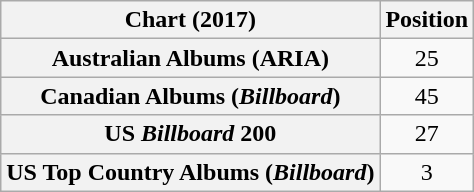<table class="wikitable sortable plainrowheaders" style="text-align:center">
<tr>
<th scope="col">Chart (2017)</th>
<th scope="col">Position</th>
</tr>
<tr>
<th scope="row">Australian Albums (ARIA)</th>
<td>25</td>
</tr>
<tr>
<th scope="row">Canadian Albums (<em>Billboard</em>)</th>
<td>45</td>
</tr>
<tr>
<th scope="row">US <em>Billboard</em> 200</th>
<td>27</td>
</tr>
<tr>
<th scope="row">US Top Country Albums (<em>Billboard</em>)</th>
<td>3</td>
</tr>
</table>
